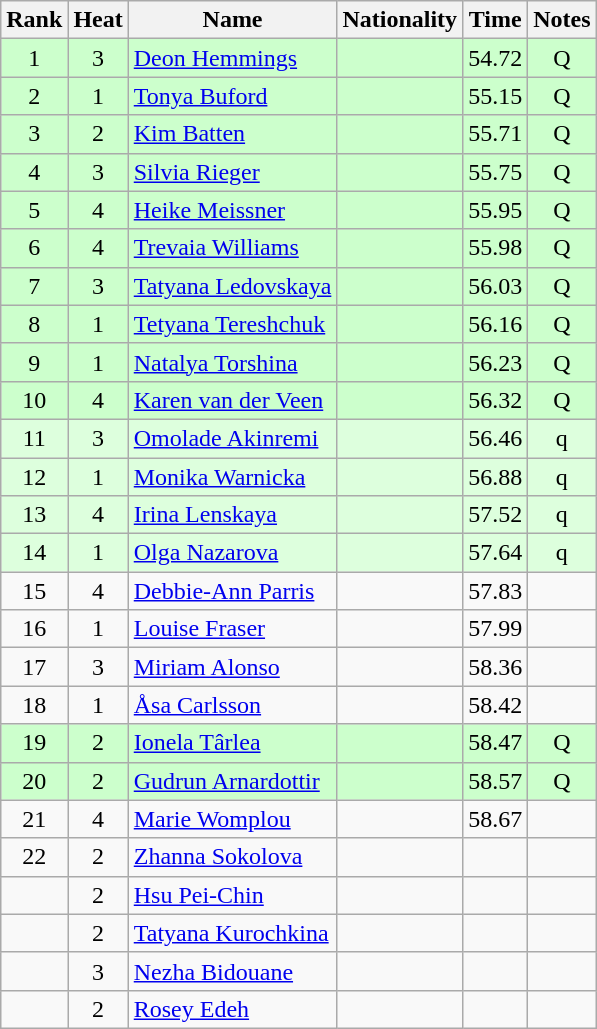<table class="wikitable sortable" style="text-align:center">
<tr>
<th>Rank</th>
<th>Heat</th>
<th>Name</th>
<th>Nationality</th>
<th>Time</th>
<th>Notes</th>
</tr>
<tr bgcolor=ccffcc>
<td>1</td>
<td>3</td>
<td align=left><a href='#'>Deon Hemmings</a></td>
<td align=left></td>
<td>54.72</td>
<td>Q</td>
</tr>
<tr bgcolor=ccffcc>
<td>2</td>
<td>1</td>
<td align=left><a href='#'>Tonya Buford</a></td>
<td align=left></td>
<td>55.15</td>
<td>Q</td>
</tr>
<tr bgcolor=ccffcc>
<td>3</td>
<td>2</td>
<td align=left><a href='#'>Kim Batten</a></td>
<td align=left></td>
<td>55.71</td>
<td>Q</td>
</tr>
<tr bgcolor=ccffcc>
<td>4</td>
<td>3</td>
<td align=left><a href='#'>Silvia Rieger</a></td>
<td align=left></td>
<td>55.75</td>
<td>Q</td>
</tr>
<tr bgcolor=ccffcc>
<td>5</td>
<td>4</td>
<td align=left><a href='#'>Heike Meissner</a></td>
<td align=left></td>
<td>55.95</td>
<td>Q</td>
</tr>
<tr bgcolor=ccffcc>
<td>6</td>
<td>4</td>
<td align=left><a href='#'>Trevaia Williams</a></td>
<td align=left></td>
<td>55.98</td>
<td>Q</td>
</tr>
<tr bgcolor=ccffcc>
<td>7</td>
<td>3</td>
<td align=left><a href='#'>Tatyana Ledovskaya</a></td>
<td align=left></td>
<td>56.03</td>
<td>Q</td>
</tr>
<tr bgcolor=ccffcc>
<td>8</td>
<td>1</td>
<td align=left><a href='#'>Tetyana Tereshchuk</a></td>
<td align=left></td>
<td>56.16</td>
<td>Q</td>
</tr>
<tr bgcolor=ccffcc>
<td>9</td>
<td>1</td>
<td align=left><a href='#'>Natalya Torshina</a></td>
<td align=left></td>
<td>56.23</td>
<td>Q</td>
</tr>
<tr bgcolor=ccffcc>
<td>10</td>
<td>4</td>
<td align=left><a href='#'>Karen van der Veen</a></td>
<td align=left></td>
<td>56.32</td>
<td>Q</td>
</tr>
<tr bgcolor=ddffdd>
<td>11</td>
<td>3</td>
<td align=left><a href='#'>Omolade Akinremi</a></td>
<td align=left></td>
<td>56.46</td>
<td>q</td>
</tr>
<tr bgcolor=ddffdd>
<td>12</td>
<td>1</td>
<td align=left><a href='#'>Monika Warnicka</a></td>
<td align=left></td>
<td>56.88</td>
<td>q</td>
</tr>
<tr bgcolor=ddffdd>
<td>13</td>
<td>4</td>
<td align=left><a href='#'>Irina Lenskaya</a></td>
<td align=left></td>
<td>57.52</td>
<td>q</td>
</tr>
<tr bgcolor=ddffdd>
<td>14</td>
<td>1</td>
<td align=left><a href='#'>Olga Nazarova</a></td>
<td align=left></td>
<td>57.64</td>
<td>q</td>
</tr>
<tr>
<td>15</td>
<td>4</td>
<td align=left><a href='#'>Debbie-Ann Parris</a></td>
<td align=left></td>
<td>57.83</td>
<td></td>
</tr>
<tr>
<td>16</td>
<td>1</td>
<td align=left><a href='#'>Louise Fraser</a></td>
<td align=left></td>
<td>57.99</td>
<td></td>
</tr>
<tr>
<td>17</td>
<td>3</td>
<td align=left><a href='#'>Miriam Alonso</a></td>
<td align=left></td>
<td>58.36</td>
<td></td>
</tr>
<tr>
<td>18</td>
<td>1</td>
<td align=left><a href='#'>Åsa Carlsson</a></td>
<td align=left></td>
<td>58.42</td>
<td></td>
</tr>
<tr bgcolor=ccffcc>
<td>19</td>
<td>2</td>
<td align=left><a href='#'>Ionela Târlea</a></td>
<td align=left></td>
<td>58.47</td>
<td>Q</td>
</tr>
<tr bgcolor=ccffcc>
<td>20</td>
<td>2</td>
<td align=left><a href='#'>Gudrun Arnardottir</a></td>
<td align=left></td>
<td>58.57</td>
<td>Q</td>
</tr>
<tr>
<td>21</td>
<td>4</td>
<td align=left><a href='#'>Marie Womplou</a></td>
<td align=left></td>
<td>58.67</td>
<td></td>
</tr>
<tr>
<td>22</td>
<td>2</td>
<td align=left><a href='#'>Zhanna Sokolova</a></td>
<td align=left></td>
<td></td>
<td></td>
</tr>
<tr>
<td></td>
<td>2</td>
<td align=left><a href='#'>Hsu Pei-Chin</a></td>
<td align=left></td>
<td></td>
<td></td>
</tr>
<tr>
<td></td>
<td>2</td>
<td align=left><a href='#'>Tatyana Kurochkina</a></td>
<td align=left></td>
<td></td>
<td></td>
</tr>
<tr>
<td></td>
<td>3</td>
<td align=left><a href='#'>Nezha Bidouane</a></td>
<td align=left></td>
<td></td>
<td></td>
</tr>
<tr>
<td></td>
<td>2</td>
<td align=left><a href='#'>Rosey Edeh</a></td>
<td align=left></td>
<td></td>
<td></td>
</tr>
</table>
